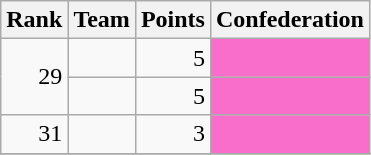<table class="wikitable">
<tr>
<th>Rank</th>
<th>Team</th>
<th>Points</th>
<th>Confederation</th>
</tr>
<tr>
<td rowspan=2 align=right>29 </td>
<td align="left"></td>
<td align="right">5</td>
<td align="center" bgcolor=#F96ECB><a href='#'></a></td>
</tr>
<tr>
<td align="left"></td>
<td align="right">5</td>
<td align="center" bgcolor=#F96ECB><a href='#'></a></td>
</tr>
<tr>
<td align=right>31 </td>
<td align="left"></td>
<td align="right">3</td>
<td align="center" bgcolor=#F96ECB><a href='#'></a></td>
</tr>
<tr>
</tr>
</table>
